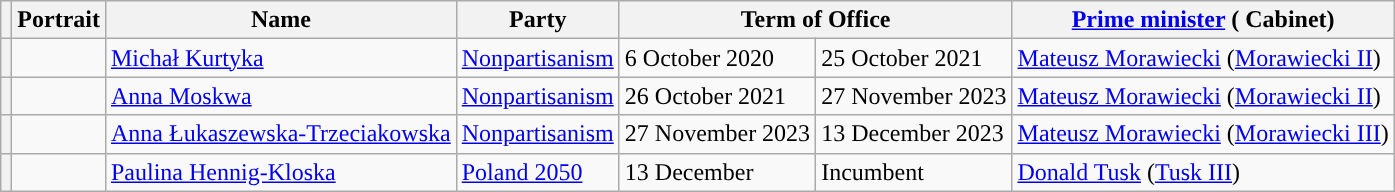<table class="wikitable">
<tr>
<th></th>
<th>Portrait</th>
<th>Name</th>
<th>Party</th>
<th colspan="2">Term of Office</th>
<th><a href='#'>Prime minister</a> ( Cabinet)</th>
</tr>
<tr>
<th style="background:"></th>
<td></td>
<td><a href='#'>Michał Kurtyka</a></td>
<td><a href='#'>Nonpartisanism</a></td>
<td>6 October 2020</td>
<td>25 October 2021</td>
<td><a href='#'>Mateusz Morawiecki</a> (<a href='#'>Morawiecki II</a>)</td>
</tr>
<tr>
<th style="background:"></th>
<td></td>
<td><a href='#'>Anna Moskwa</a></td>
<td><a href='#'>Nonpartisanism</a></td>
<td>26 October 2021</td>
<td>27 November 2023</td>
<td><a href='#'>Mateusz Morawiecki</a> (<a href='#'>Morawiecki II</a>)</td>
</tr>
<tr>
<th style="background:"></th>
<td></td>
<td><a href='#'>Anna Łukaszewska-Trzeciakowska</a></td>
<td><a href='#'>Nonpartisanism</a></td>
<td>27 November 2023</td>
<td>13 December 2023</td>
<td><a href='#'>Mateusz Morawiecki</a> (<a href='#'>Morawiecki III</a>)</td>
</tr>
<tr>
<th style="background:"></th>
<td></td>
<td><a href='#'>Paulina Hennig-Kloska</a></td>
<td><a href='#'>Poland 2050</a></td>
<td>13 December</td>
<td>Incumbent</td>
<td><a href='#'>Donald Tusk</a> (<a href='#'>Tusk III</a>)</td>
</tr>
</table>
